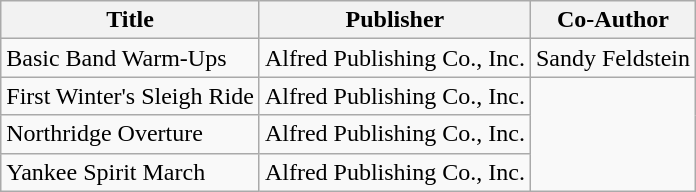<table class="wikitable">
<tr>
<th>Title</th>
<th>Publisher</th>
<th>Co-Author</th>
</tr>
<tr>
<td>Basic Band Warm-Ups</td>
<td>Alfred Publishing Co., Inc.</td>
<td>Sandy Feldstein</td>
</tr>
<tr>
<td>First Winter's Sleigh Ride</td>
<td>Alfred Publishing Co., Inc.</td>
</tr>
<tr>
<td>Northridge Overture</td>
<td>Alfred Publishing Co., Inc.</td>
</tr>
<tr>
<td>Yankee Spirit March</td>
<td>Alfred Publishing Co., Inc.</td>
</tr>
</table>
